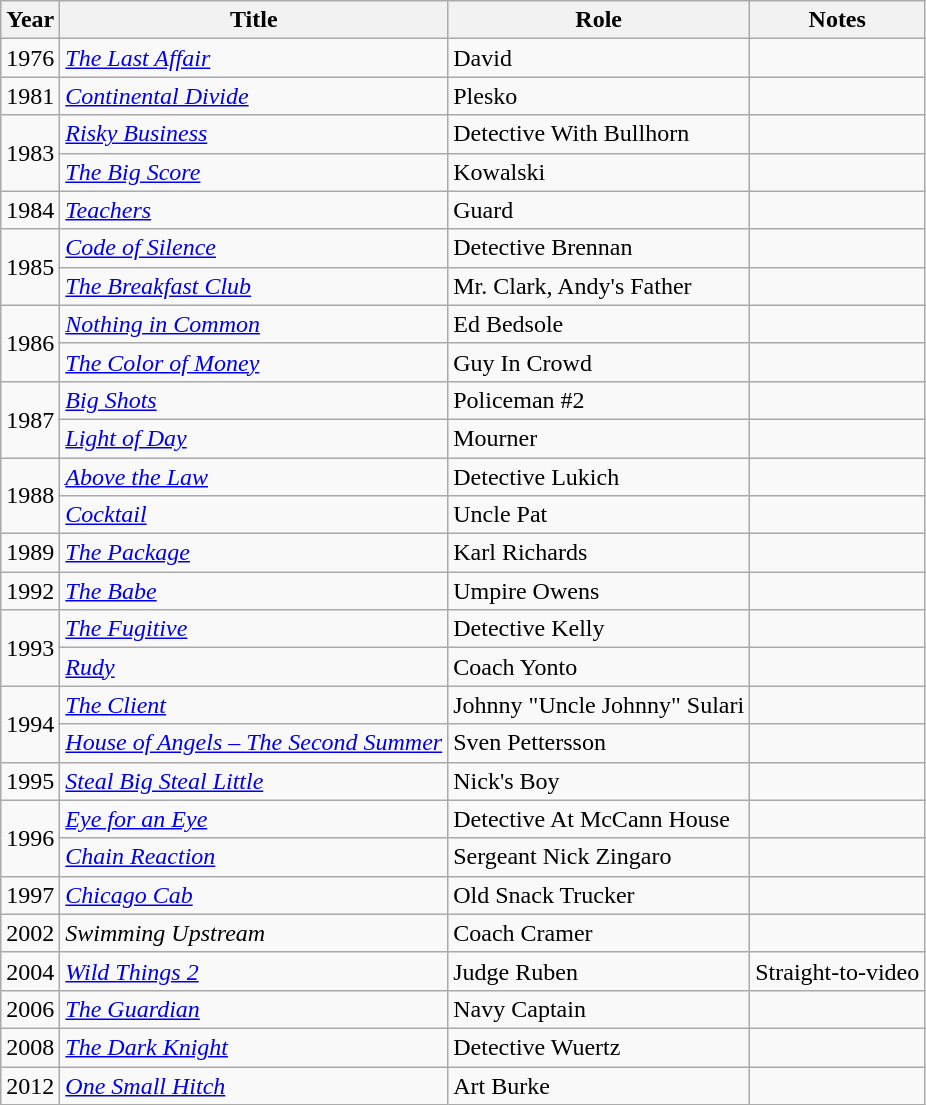<table class="wikitable sortable">
<tr>
<th>Year</th>
<th>Title</th>
<th>Role</th>
<th>Notes</th>
</tr>
<tr>
<td>1976</td>
<td><em><a href='#'>The Last Affair</a></em></td>
<td>David</td>
<td></td>
</tr>
<tr>
<td>1981</td>
<td><em><a href='#'>Continental Divide</a></em></td>
<td>Plesko</td>
<td></td>
</tr>
<tr>
<td rowspan=2>1983</td>
<td><em><a href='#'>Risky Business</a></em></td>
<td>Detective With Bullhorn</td>
<td></td>
</tr>
<tr>
<td><em><a href='#'>The Big Score</a></em></td>
<td>Kowalski</td>
<td></td>
</tr>
<tr>
<td>1984</td>
<td><em><a href='#'>Teachers</a></em></td>
<td>Guard</td>
<td></td>
</tr>
<tr>
<td rowspan=2>1985</td>
<td><em><a href='#'>Code of Silence</a></em></td>
<td>Detective Brennan</td>
<td></td>
</tr>
<tr>
<td><em><a href='#'>The Breakfast Club</a></em></td>
<td>Mr. Clark, Andy's Father</td>
<td></td>
</tr>
<tr>
<td rowspan=2>1986</td>
<td><em><a href='#'>Nothing in Common</a></em></td>
<td>Ed Bedsole</td>
<td></td>
</tr>
<tr>
<td><em><a href='#'>The Color of Money</a></em></td>
<td>Guy In Crowd</td>
<td></td>
</tr>
<tr>
<td rowspan=2>1987</td>
<td><em><a href='#'>Big Shots</a></em></td>
<td>Policeman #2</td>
<td></td>
</tr>
<tr>
<td><em><a href='#'>Light of Day</a></em></td>
<td>Mourner</td>
<td></td>
</tr>
<tr>
<td rowspan=2>1988</td>
<td><em><a href='#'>Above the Law</a></em></td>
<td>Detective Lukich</td>
<td></td>
</tr>
<tr>
<td><em><a href='#'>Cocktail</a></em></td>
<td>Uncle Pat</td>
<td></td>
</tr>
<tr>
<td>1989</td>
<td><em><a href='#'>The Package</a></em></td>
<td>Karl Richards</td>
<td></td>
</tr>
<tr>
<td>1992</td>
<td><em><a href='#'>The Babe</a></em></td>
<td>Umpire Owens</td>
<td></td>
</tr>
<tr>
<td rowspan=2>1993</td>
<td><em><a href='#'>The Fugitive</a></em></td>
<td>Detective Kelly</td>
<td></td>
</tr>
<tr>
<td><em><a href='#'>Rudy</a></em></td>
<td>Coach Yonto</td>
<td></td>
</tr>
<tr>
<td rowspan=2>1994</td>
<td><em><a href='#'>The Client</a></em></td>
<td>Johnny "Uncle Johnny" Sulari</td>
<td></td>
</tr>
<tr>
<td><em><a href='#'>House of Angels – The Second Summer</a></em></td>
<td>Sven Pettersson</td>
<td></td>
</tr>
<tr>
<td>1995</td>
<td><em><a href='#'>Steal Big Steal Little</a></em></td>
<td>Nick's Boy</td>
<td></td>
</tr>
<tr>
<td rowspan=2>1996</td>
<td><em><a href='#'>Eye for an Eye</a></em></td>
<td>Detective At McCann House</td>
<td></td>
</tr>
<tr>
<td><em><a href='#'>Chain Reaction</a></em></td>
<td>Sergeant Nick Zingaro</td>
<td></td>
</tr>
<tr>
<td>1997</td>
<td><em><a href='#'>Chicago Cab</a></em></td>
<td>Old Snack Trucker</td>
<td></td>
</tr>
<tr>
<td>2002</td>
<td><em>Swimming Upstream</em></td>
<td>Coach Cramer</td>
<td></td>
</tr>
<tr>
<td>2004</td>
<td><em><a href='#'>Wild Things 2</a></em></td>
<td>Judge Ruben</td>
<td>Straight-to-video</td>
</tr>
<tr>
<td>2006</td>
<td><em><a href='#'>The Guardian</a></em></td>
<td>Navy Captain</td>
<td></td>
</tr>
<tr>
<td>2008</td>
<td><em><a href='#'>The Dark Knight</a></em></td>
<td>Detective Wuertz</td>
<td></td>
</tr>
<tr>
<td>2012</td>
<td><em><a href='#'>One Small Hitch</a></em></td>
<td>Art Burke</td>
<td></td>
</tr>
</table>
